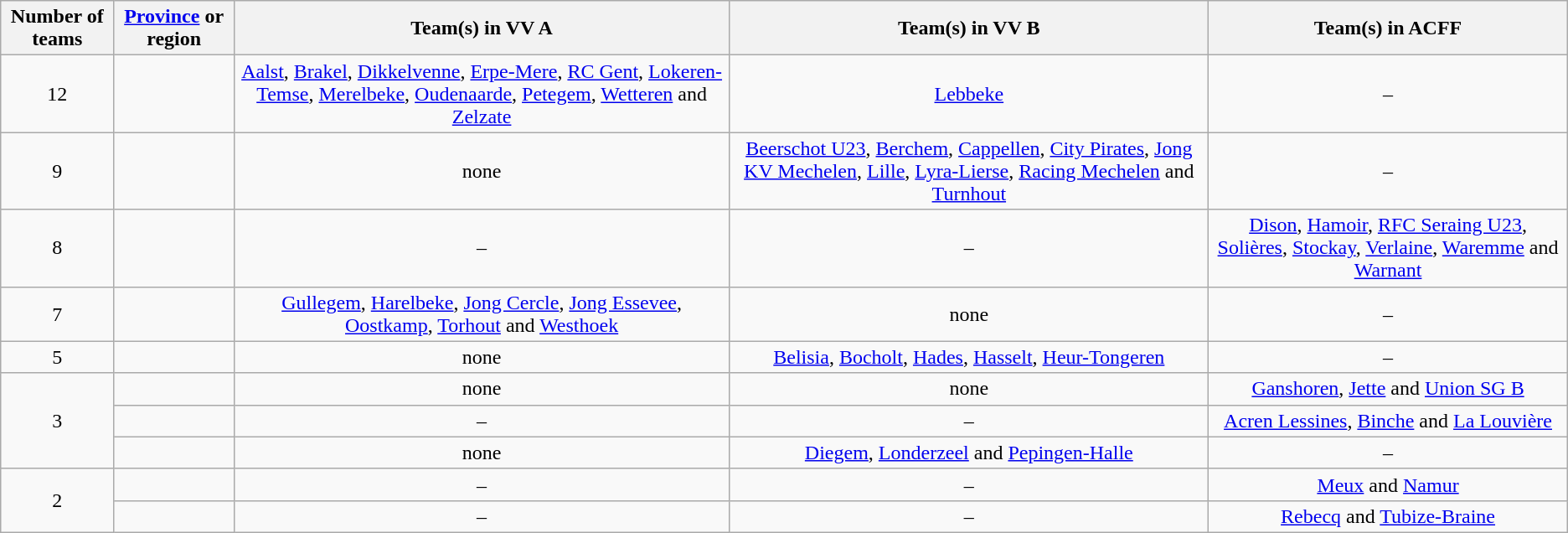<table class="wikitable" style="text-align:center">
<tr>
<th>Number of teams</th>
<th><a href='#'>Province</a> or region</th>
<th>Team(s) in VV A</th>
<th>Team(s) in VV B</th>
<th>Team(s) in ACFF</th>
</tr>
<tr>
<td rowspan="1">12</td>
<td align="left"></td>
<td><a href='#'>Aalst</a>, <a href='#'>Brakel</a>, <a href='#'>Dikkelvenne</a>, <a href='#'>Erpe-Mere</a>, <a href='#'>RC Gent</a>, <a href='#'>Lokeren-Temse</a>, <a href='#'>Merelbeke</a>, <a href='#'>Oudenaarde</a>, <a href='#'>Petegem</a>, <a href='#'>Wetteren</a> and <a href='#'>Zelzate</a></td>
<td><a href='#'>Lebbeke</a></td>
<td>–</td>
</tr>
<tr>
<td rowspan="1">9</td>
<td align="left"></td>
<td>none</td>
<td><a href='#'>Beerschot U23</a>, <a href='#'>Berchem</a>, <a href='#'>Cappellen</a>, <a href='#'>City Pirates</a>, <a href='#'>Jong KV Mechelen</a>, <a href='#'>Lille</a>, <a href='#'>Lyra-Lierse</a>, <a href='#'>Racing Mechelen</a> and <a href='#'>Turnhout</a></td>
<td>–</td>
</tr>
<tr>
<td rowspan="1">8</td>
<td align="left"></td>
<td>–</td>
<td>–</td>
<td><a href='#'>Dison</a>, <a href='#'>Hamoir</a>, <a href='#'>RFC Seraing U23</a>, <a href='#'>Solières</a>, <a href='#'>Stockay</a>, <a href='#'>Verlaine</a>, <a href='#'>Waremme</a> and <a href='#'>Warnant</a></td>
</tr>
<tr>
<td rowspan="1">7</td>
<td align="left"></td>
<td><a href='#'>Gullegem</a>, <a href='#'>Harelbeke</a>, <a href='#'>Jong Cercle</a>, <a href='#'>Jong Essevee</a>, <a href='#'>Oostkamp</a>, <a href='#'>Torhout</a> and <a href='#'>Westhoek</a></td>
<td>none</td>
<td>–</td>
</tr>
<tr>
<td rowspan="1">5</td>
<td align="left"></td>
<td>none</td>
<td><a href='#'>Belisia</a>, <a href='#'>Bocholt</a>, <a href='#'>Hades</a>, <a href='#'>Hasselt</a>, <a href='#'>Heur-Tongeren</a></td>
<td>–</td>
</tr>
<tr>
<td rowspan="3">3</td>
<td align="left"></td>
<td>none</td>
<td>none</td>
<td><a href='#'>Ganshoren</a>, <a href='#'>Jette</a> and <a href='#'>Union SG B</a></td>
</tr>
<tr>
<td align="left"></td>
<td>–</td>
<td>–</td>
<td><a href='#'>Acren Lessines</a>, <a href='#'>Binche</a> and <a href='#'>La Louvière</a></td>
</tr>
<tr>
<td align="left"></td>
<td>none</td>
<td><a href='#'>Diegem</a>, <a href='#'>Londerzeel</a> and <a href='#'>Pepingen-Halle</a></td>
<td>–</td>
</tr>
<tr>
<td rowspan="2">2</td>
<td align="left"></td>
<td>–</td>
<td>–</td>
<td><a href='#'>Meux</a> and <a href='#'>Namur</a></td>
</tr>
<tr>
<td align="left"></td>
<td>–</td>
<td>–</td>
<td><a href='#'>Rebecq</a> and <a href='#'>Tubize-Braine</a></td>
</tr>
</table>
